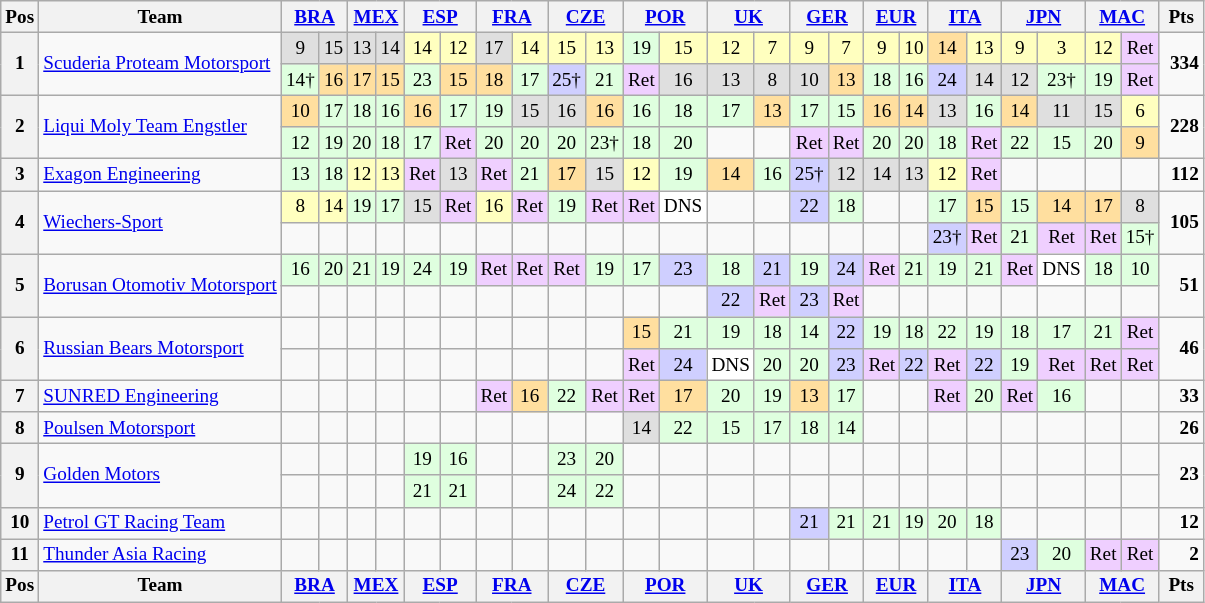<table align=left| class="wikitable" style="font-size: 80%; text-align: center">
<tr valign="top">
<th valign=middle>Pos</th>
<th valign=middle>Team</th>
<th colspan=2><a href='#'>BRA</a><br></th>
<th colspan=2><a href='#'>MEX</a><br></th>
<th colspan=2><a href='#'>ESP</a><br></th>
<th colspan=2><a href='#'>FRA</a><br></th>
<th colspan=2><a href='#'>CZE</a><br></th>
<th colspan=2><a href='#'>POR</a><br></th>
<th colspan=2><a href='#'>UK</a><br></th>
<th colspan=2><a href='#'>GER</a><br></th>
<th colspan=2><a href='#'>EUR</a><br></th>
<th colspan=2><a href='#'>ITA</a><br></th>
<th colspan=2><a href='#'>JPN</a><br></th>
<th colspan=2><a href='#'>MAC</a><br></th>
<th valign=middle> Pts </th>
</tr>
<tr>
<th rowspan=2>1</th>
<td align="left" rowspan=2> <a href='#'>Scuderia Proteam Motorsport</a></td>
<td style="background:#dfdfdf;">9</td>
<td style="background:#dfdfdf;">15</td>
<td style="background:#dfdfdf;">13</td>
<td style="background:#dfdfdf;">14</td>
<td style="background:#ffffbf;">14</td>
<td style="background:#ffffbf;">12</td>
<td style="background:#dfdfdf;">17</td>
<td style="background:#ffffbf;">14</td>
<td style="background:#ffffbf;">15</td>
<td style="background:#ffffbf;">13</td>
<td style="background:#dfffdf;">19</td>
<td style="background:#ffffbf;">15</td>
<td style="background:#ffffbf;">12</td>
<td style="background:#ffffbf;">7</td>
<td style="background:#ffffbf;">9</td>
<td style="background:#ffffbf;">7</td>
<td style="background:#ffffbf;">9</td>
<td style="background:#ffffbf;">10</td>
<td style="background:#ffdf9f;">14</td>
<td style="background:#ffffbf;">13</td>
<td style="background:#ffffbf;">9</td>
<td style="background:#ffffbf;">3</td>
<td style="background:#ffffbf;">12</td>
<td style="background:#efcfff;">Ret</td>
<td align="right" rowspan=2><strong>334</strong></td>
</tr>
<tr>
<td style="background:#dfffdf;">14†</td>
<td style="background:#ffdf9f;">16</td>
<td style="background:#ffdf9f;">17</td>
<td style="background:#ffdf9f;">15</td>
<td style="background:#dfffdf;">23</td>
<td style="background:#ffdf9f;">15</td>
<td style="background:#ffdf9f;">18</td>
<td style="background:#dfffdf;">17</td>
<td style="background:#cfcfff;">25†</td>
<td style="background:#dfffdf;">21</td>
<td style="background:#efcfff;">Ret</td>
<td style="background:#dfdfdf;">16</td>
<td style="background:#dfdfdf;">13</td>
<td style="background:#dfdfdf;">8</td>
<td style="background:#dfdfdf;">10</td>
<td style="background:#ffdf9f;">13</td>
<td style="background:#dfffdf;">18</td>
<td style="background:#dfffdf;">16</td>
<td style="background:#cfcfff;">24</td>
<td style="background:#dfdfdf;">14</td>
<td style="background:#dfdfdf;">12</td>
<td style="background:#dfffdf;">23†</td>
<td style="background:#dfffdf;">19</td>
<td style="background:#efcfff;">Ret</td>
</tr>
<tr>
<th rowspan=2>2</th>
<td align="left" rowspan=2> <a href='#'>Liqui Moly Team Engstler</a></td>
<td style="background:#ffdf9f;">10</td>
<td style="background:#dfffdf;">17</td>
<td style="background:#dfffdf;">18</td>
<td style="background:#dfffdf;">16</td>
<td style="background:#ffdf9f;">16</td>
<td style="background:#dfffdf;">17</td>
<td style="background:#dfffdf;">19</td>
<td style="background:#dfdfdf;">15</td>
<td style="background:#dfdfdf;">16</td>
<td style="background:#ffdf9f;">16</td>
<td style="background:#dfffdf;">16</td>
<td style="background:#dfffdf;">18</td>
<td style="background:#dfffdf;">17</td>
<td style="background:#ffdf9f;">13</td>
<td style="background:#dfffdf;">17</td>
<td style="background:#dfffdf;">15</td>
<td style="background:#ffdf9f;">16</td>
<td style="background:#ffdf9f;">14</td>
<td style="background:#dfdfdf;">13</td>
<td style="background:#dfffdf;">16</td>
<td style="background:#ffdf9f;">14</td>
<td style="background:#dfdfdf;">11</td>
<td style="background:#dfdfdf;">15</td>
<td style="background:#ffffbf;">6</td>
<td align="right" rowspan=2><strong>228</strong></td>
</tr>
<tr>
<td style="background:#dfffdf;">12</td>
<td style="background:#dfffdf;">19</td>
<td style="background:#dfffdf;">20</td>
<td style="background:#dfffdf;">18</td>
<td style="background:#dfffdf;">17</td>
<td style="background:#efcfff;">Ret</td>
<td style="background:#dfffdf;">20</td>
<td style="background:#dfffdf;">20</td>
<td style="background:#dfffdf;">20</td>
<td style="background:#dfffdf;">23†</td>
<td style="background:#dfffdf;">18</td>
<td style="background:#dfffdf;">20</td>
<td></td>
<td></td>
<td style="background:#efcfff;">Ret</td>
<td style="background:#efcfff;">Ret</td>
<td style="background:#dfffdf;">20</td>
<td style="background:#dfffdf;">20</td>
<td style="background:#dfffdf;">18</td>
<td style="background:#efcfff;">Ret</td>
<td style="background:#dfffdf;">22</td>
<td style="background:#dfffdf;">15</td>
<td style="background:#dfffdf;">20</td>
<td style="background:#ffdf9f;">9</td>
</tr>
<tr>
<th>3</th>
<td align="left"> <a href='#'>Exagon Engineering</a></td>
<td style="background:#dfffdf;">13</td>
<td style="background:#dfffdf;">18</td>
<td style="background:#ffffbf;">12</td>
<td style="background:#ffffbf;">13</td>
<td style="background:#efcfff;">Ret</td>
<td style="background:#dfdfdf;">13</td>
<td style="background:#efcfff;">Ret</td>
<td style="background:#dfffdf;">21</td>
<td style="background:#ffdf9f;">17</td>
<td style="background:#dfdfdf;">15</td>
<td style="background:#ffffbf;">12</td>
<td style="background:#dfffdf;">19</td>
<td style="background:#ffdf9f;">14</td>
<td style="background:#dfffdf;">16</td>
<td style="background:#cfcfff;">25†</td>
<td style="background:#dfdfdf;">12</td>
<td style="background:#dfdfdf;">14</td>
<td style="background:#dfdfdf;">13</td>
<td style="background:#ffffbf;">12</td>
<td style="background:#efcfff;">Ret</td>
<td></td>
<td></td>
<td></td>
<td></td>
<td align="right"><strong>112</strong></td>
</tr>
<tr>
<th rowspan=2>4</th>
<td align="left" rowspan=2> <a href='#'>Wiechers-Sport</a></td>
<td style="background:#ffffbf;">8</td>
<td style="background:#ffffbf;">14</td>
<td style="background:#dfffdf;">19</td>
<td style="background:#dfffdf;">17</td>
<td style="background:#dfdfdf;">15</td>
<td style="background:#efcfff;">Ret</td>
<td style="background:#ffffbf;">16</td>
<td style="background:#efcfff;">Ret</td>
<td style="background:#dfffdf;">19</td>
<td style="background:#efcfff;">Ret</td>
<td style="background:#efcfff;">Ret</td>
<td style="background:#ffffff;">DNS</td>
<td></td>
<td></td>
<td style="background:#cfcfff;">22</td>
<td style="background:#dfffdf;">18</td>
<td></td>
<td></td>
<td style="background:#dfffdf;">17</td>
<td style="background:#ffdf9f;">15</td>
<td style="background:#dfffdf;">15</td>
<td style="background:#ffdf9f;">14</td>
<td style="background:#ffdf9f;">17</td>
<td style="background:#dfdfdf;">8</td>
<td align="right" rowspan=2><strong>105</strong></td>
</tr>
<tr>
<td></td>
<td></td>
<td></td>
<td></td>
<td></td>
<td></td>
<td></td>
<td></td>
<td></td>
<td></td>
<td></td>
<td></td>
<td></td>
<td></td>
<td></td>
<td></td>
<td></td>
<td></td>
<td style="background:#cfcfff;">23†</td>
<td style="background:#efcfff;">Ret</td>
<td style="background:#dfffdf;">21</td>
<td style="background:#efcfff;">Ret</td>
<td style="background:#efcfff;">Ret</td>
<td style="background:#dfffdf;">15†</td>
</tr>
<tr>
<th rowspan=2>5</th>
<td align="left" rowspan=2> <a href='#'>Borusan Otomotiv Motorsport</a></td>
<td style="background:#dfffdf;">16</td>
<td style="background:#dfffdf;">20</td>
<td style="background:#dfffdf;">21</td>
<td style="background:#dfffdf;">19</td>
<td style="background:#dfffdf;">24</td>
<td style="background:#dfffdf;">19</td>
<td style="background:#efcfff;">Ret</td>
<td style="background:#efcfff;">Ret</td>
<td style="background:#efcfff;">Ret</td>
<td style="background:#dfffdf;">19</td>
<td style="background:#dfffdf;">17</td>
<td style="background:#cfcfff;">23</td>
<td style="background:#dfffdf;">18</td>
<td style="background:#cfcfff;">21</td>
<td style="background:#dfffdf;">19</td>
<td style="background:#cfcfff;">24</td>
<td style="background:#efcfff;">Ret</td>
<td style="background:#dfffdf;">21</td>
<td style="background:#dfffdf;">19</td>
<td style="background:#dfffdf;">21</td>
<td style="background:#efcfff;">Ret</td>
<td style="background:#ffffff;">DNS</td>
<td style="background:#dfffdf;">18</td>
<td style="background:#dfffdf;">10</td>
<td align="right" rowspan=2><strong>51</strong></td>
</tr>
<tr>
<td></td>
<td></td>
<td></td>
<td></td>
<td></td>
<td></td>
<td></td>
<td></td>
<td></td>
<td></td>
<td></td>
<td></td>
<td style="background:#cfcfff;">22</td>
<td style="background:#efcfff;">Ret</td>
<td style="background:#cfcfff;">23</td>
<td style="background:#efcfff;">Ret</td>
<td></td>
<td></td>
<td></td>
<td></td>
<td></td>
<td></td>
<td></td>
<td></td>
</tr>
<tr>
<th rowspan=2>6</th>
<td align="left" rowspan=2> <a href='#'>Russian Bears Motorsport</a></td>
<td></td>
<td></td>
<td></td>
<td></td>
<td></td>
<td></td>
<td></td>
<td></td>
<td></td>
<td></td>
<td style="background:#ffdf9f;">15</td>
<td style="background:#dfffdf;">21</td>
<td style="background:#dfffdf;">19</td>
<td style="background:#dfffdf;">18</td>
<td style="background:#dfffdf;">14</td>
<td style="background:#cfcfff;">22</td>
<td style="background:#dfffdf;">19</td>
<td style="background:#dfffdf;">18</td>
<td style="background:#dfffdf;">22</td>
<td style="background:#dfffdf;">19</td>
<td style="background:#dfffdf;">18</td>
<td style="background:#dfffdf;">17</td>
<td style="background:#dfffdf;">21</td>
<td style="background:#efcfff;">Ret</td>
<td align="right" rowspan=2><strong>46</strong></td>
</tr>
<tr>
<td></td>
<td></td>
<td></td>
<td></td>
<td></td>
<td></td>
<td></td>
<td></td>
<td></td>
<td></td>
<td style="background:#efcfff;">Ret</td>
<td style="background:#cfcfff;">24</td>
<td style="background:#ffffff;">DNS</td>
<td style="background:#dfffdf;">20</td>
<td style="background:#dfffdf;">20</td>
<td style="background:#cfcfff;">23</td>
<td style="background:#efcfff;">Ret</td>
<td style="background:#cfcfff;">22</td>
<td style="background:#efcfff;">Ret</td>
<td style="background:#cfcfff;">22</td>
<td style="background:#dfffdf;">19</td>
<td style="background:#efcfff;">Ret</td>
<td style="background:#efcfff;">Ret</td>
<td style="background:#efcfff;">Ret</td>
</tr>
<tr>
<th>7</th>
<td align="left"> <a href='#'>SUNRED Engineering</a></td>
<td></td>
<td></td>
<td></td>
<td></td>
<td></td>
<td></td>
<td style="background:#efcfff;">Ret</td>
<td style="background:#ffdf9f;">16</td>
<td style="background:#dfffdf;">22</td>
<td style="background:#efcfff;">Ret</td>
<td style="background:#efcfff;">Ret</td>
<td style="background:#ffdf9f;">17</td>
<td style="background:#dfffdf;">20</td>
<td style="background:#dfffdf;">19</td>
<td style="background:#ffdf9f;">13</td>
<td style="background:#dfffdf;">17</td>
<td></td>
<td></td>
<td style="background:#efcfff;">Ret</td>
<td style="background:#dfffdf;">20</td>
<td style="background:#efcfff;">Ret</td>
<td style="background:#dfffdf;">16</td>
<td></td>
<td></td>
<td align="right"><strong>33</strong></td>
</tr>
<tr>
<th>8</th>
<td align="left"> <a href='#'>Poulsen Motorsport</a></td>
<td></td>
<td></td>
<td></td>
<td></td>
<td></td>
<td></td>
<td></td>
<td></td>
<td></td>
<td></td>
<td style="background:#dfdfdf;">14</td>
<td style="background:#dfffdf;">22</td>
<td style="background:#dfffdf;">15</td>
<td style="background:#dfffdf;">17</td>
<td style="background:#dfffdf;">18</td>
<td style="background:#dfffdf;">14</td>
<td></td>
<td></td>
<td></td>
<td></td>
<td></td>
<td></td>
<td></td>
<td></td>
<td align="right"><strong>26</strong></td>
</tr>
<tr>
<th rowspan=2>9</th>
<td align="left" rowspan=2> <a href='#'>Golden Motors</a></td>
<td></td>
<td></td>
<td></td>
<td></td>
<td style="background:#dfffdf;">19</td>
<td style="background:#dfffdf;">16</td>
<td></td>
<td></td>
<td style="background:#dfffdf;">23</td>
<td style="background:#dfffdf;">20</td>
<td></td>
<td></td>
<td></td>
<td></td>
<td></td>
<td></td>
<td></td>
<td></td>
<td></td>
<td></td>
<td></td>
<td></td>
<td></td>
<td></td>
<td align="right" rowspan=2><strong>23</strong></td>
</tr>
<tr>
<td></td>
<td></td>
<td></td>
<td></td>
<td style="background:#dfffdf;">21</td>
<td style="background:#dfffdf;">21</td>
<td></td>
<td></td>
<td style="background:#dfffdf;">24</td>
<td style="background:#dfffdf;">22</td>
<td></td>
<td></td>
<td></td>
<td></td>
<td></td>
<td></td>
<td></td>
<td></td>
<td></td>
<td></td>
<td></td>
<td></td>
<td></td>
<td></td>
</tr>
<tr>
<th>10</th>
<td align="left"> <a href='#'>Petrol GT Racing Team</a></td>
<td></td>
<td></td>
<td></td>
<td></td>
<td></td>
<td></td>
<td></td>
<td></td>
<td></td>
<td></td>
<td></td>
<td></td>
<td></td>
<td></td>
<td style="background:#cfcfff;">21</td>
<td style="background:#dfffdf;">21</td>
<td style="background:#dfffdf;">21</td>
<td style="background:#dfffdf;">19</td>
<td style="background:#dfffdf;">20</td>
<td style="background:#dfffdf;">18</td>
<td></td>
<td></td>
<td></td>
<td></td>
<td align="right"><strong>12</strong></td>
</tr>
<tr>
<th>11</th>
<td align="left"> <a href='#'>Thunder Asia Racing</a></td>
<td></td>
<td></td>
<td></td>
<td></td>
<td></td>
<td></td>
<td></td>
<td></td>
<td></td>
<td></td>
<td></td>
<td></td>
<td></td>
<td></td>
<td></td>
<td></td>
<td></td>
<td></td>
<td></td>
<td></td>
<td style="background:#cfcfff;">23</td>
<td style="background:#dfffdf;">20</td>
<td style="background:#efcfff;">Ret</td>
<td style="background:#efcfff;">Ret</td>
<td align="right"><strong>2</strong></td>
</tr>
<tr valign="top">
<th valign=middle>Pos</th>
<th valign=middle>Team</th>
<th colspan=2><a href='#'>BRA</a><br></th>
<th colspan=2><a href='#'>MEX</a><br></th>
<th colspan=2><a href='#'>ESP</a><br></th>
<th colspan=2><a href='#'>FRA</a><br></th>
<th colspan=2><a href='#'>CZE</a><br></th>
<th colspan=2><a href='#'>POR</a><br></th>
<th colspan=2><a href='#'>UK</a><br></th>
<th colspan=2><a href='#'>GER</a><br></th>
<th colspan=2><a href='#'>EUR</a><br></th>
<th colspan=2><a href='#'>ITA</a><br></th>
<th colspan=2><a href='#'>JPN</a><br></th>
<th colspan=2><a href='#'>MAC</a><br></th>
<th valign=middle> Pts </th>
</tr>
</table>
